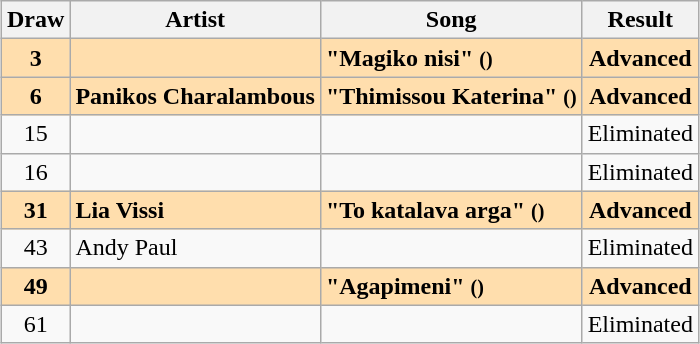<table class="sortable wikitable" style="margin: 1em auto 1em auto; text-align:center">
<tr>
<th>Draw</th>
<th>Artist</th>
<th>Song</th>
<th>Result</th>
</tr>
<tr style="font-weight:bold; background:navajowhite;">
<td>3</td>
<td></td>
<td align="left">"Magiko nisi" <small>()</small></td>
<td>Advanced</td>
</tr>
<tr style="font-weight:bold; background:navajowhite;">
<td>6</td>
<td align="left">Panikos Charalambous</td>
<td align="left">"Thimissou Katerina" <small>()</small></td>
<td>Advanced</td>
</tr>
<tr>
<td>15</td>
<td></td>
<td></td>
<td>Eliminated</td>
</tr>
<tr>
<td>16</td>
<td></td>
<td></td>
<td>Eliminated</td>
</tr>
<tr style="font-weight:bold; background:navajowhite;">
<td>31</td>
<td align="left">Lia Vissi</td>
<td align="left">"To katalava arga" <small>()</small></td>
<td>Advanced</td>
</tr>
<tr>
<td>43</td>
<td align="left">Andy Paul</td>
<td></td>
<td>Eliminated</td>
</tr>
<tr style="font-weight:bold; background:navajowhite;">
<td>49</td>
<td></td>
<td align="left">"Agapimeni" <small>()</small></td>
<td>Advanced</td>
</tr>
<tr>
<td>61</td>
<td></td>
<td></td>
<td>Eliminated</td>
</tr>
</table>
